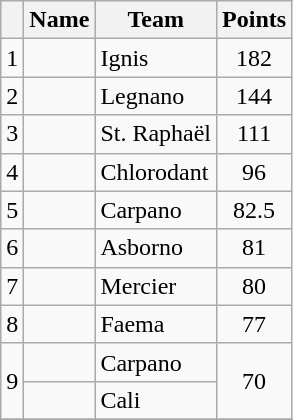<table class="wikitable">
<tr>
<th></th>
<th>Name</th>
<th>Team</th>
<th>Points</th>
</tr>
<tr>
<td style="text-align:center">1</td>
<td></td>
<td>Ignis</td>
<td style="text-align:center">182</td>
</tr>
<tr>
<td style="text-align:center">2</td>
<td> </td>
<td>Legnano</td>
<td style="text-align:center">144</td>
</tr>
<tr>
<td style="text-align:center">3</td>
<td></td>
<td>St. Raphaël</td>
<td style="text-align:center">111</td>
</tr>
<tr>
<td style="text-align:center">4</td>
<td></td>
<td>Chlorodant</td>
<td style="text-align:center">96</td>
</tr>
<tr>
<td style="text-align:center">5</td>
<td></td>
<td>Carpano</td>
<td style="text-align:center">82.5</td>
</tr>
<tr>
<td style="text-align:center">6</td>
<td></td>
<td>Asborno</td>
<td style="text-align:center">81</td>
</tr>
<tr>
<td style="text-align:center">7</td>
<td></td>
<td>Mercier</td>
<td style="text-align:center">80</td>
</tr>
<tr>
<td style="text-align:center">8</td>
<td></td>
<td>Faema</td>
<td style="text-align:center">77</td>
</tr>
<tr>
<td style="text-align:center" rowspan="2">9</td>
<td></td>
<td>Carpano</td>
<td style="text-align:center" rowspan="2">70</td>
</tr>
<tr>
<td></td>
<td>Cali</td>
</tr>
<tr>
</tr>
</table>
